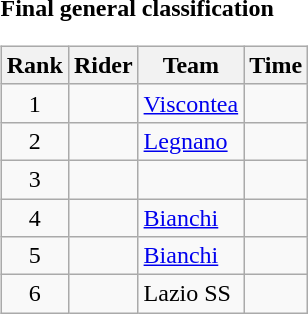<table>
<tr>
<td><strong>Final general classification</strong><br><table class="wikitable">
<tr>
<th scope="col">Rank</th>
<th scope="col">Rider</th>
<th scope="col">Team</th>
<th scope="col">Time</th>
</tr>
<tr>
<td style="text-align:center;">1</td>
<td></td>
<td><a href='#'>Viscontea</a></td>
<td></td>
</tr>
<tr>
<td style="text-align:center;">2</td>
<td></td>
<td><a href='#'>Legnano</a></td>
<td></td>
</tr>
<tr>
<td style="text-align:center;">3</td>
<td></td>
<td></td>
</tr>
<tr>
<td style="text-align:center;">4</td>
<td></td>
<td><a href='#'>Bianchi</a></td>
<td></td>
</tr>
<tr>
<td style="text-align:center;">5</td>
<td></td>
<td><a href='#'>Bianchi</a></td>
<td></td>
</tr>
<tr>
<td style="text-align:center;">6</td>
<td></td>
<td>Lazio SS</td>
<td></td>
</tr>
</table>
</td>
</tr>
</table>
